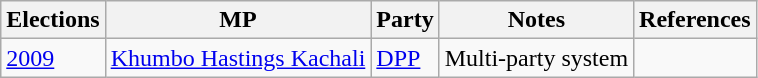<table class="wikitable">
<tr>
<th>Elections</th>
<th>MP</th>
<th>Party</th>
<th>Notes</th>
<th>References</th>
</tr>
<tr>
<td><a href='#'>2009</a></td>
<td><a href='#'>Khumbo Hastings Kachali</a></td>
<td><a href='#'>DPP</a></td>
<td>Multi-party system</td>
<td></td>
</tr>
</table>
